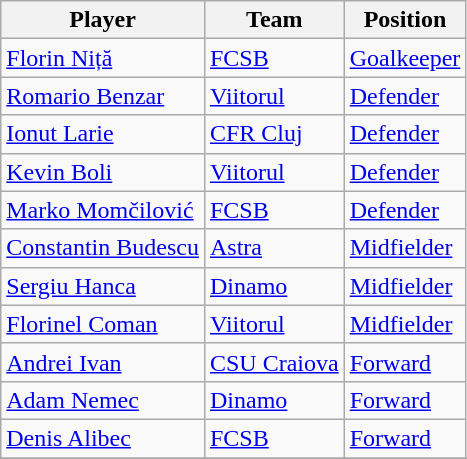<table class="wikitable">
<tr>
<th>Player</th>
<th>Team</th>
<th>Position</th>
</tr>
<tr>
<td> <a href='#'>Florin Niță</a></td>
<td><a href='#'>FCSB</a></td>
<td><a href='#'>Goalkeeper</a></td>
</tr>
<tr>
<td> <a href='#'>Romario Benzar</a></td>
<td><a href='#'>Viitorul</a></td>
<td><a href='#'>Defender</a></td>
</tr>
<tr>
<td> <a href='#'>Ionut Larie</a></td>
<td><a href='#'>CFR Cluj</a></td>
<td><a href='#'>Defender</a></td>
</tr>
<tr>
<td> <a href='#'>Kevin Boli</a></td>
<td><a href='#'>Viitorul</a></td>
<td><a href='#'>Defender</a></td>
</tr>
<tr>
<td> <a href='#'>Marko Momčilović</a></td>
<td><a href='#'>FCSB</a></td>
<td><a href='#'>Defender</a></td>
</tr>
<tr>
<td> <a href='#'>Constantin Budescu</a></td>
<td><a href='#'>Astra</a></td>
<td><a href='#'>Midfielder</a></td>
</tr>
<tr>
<td> <a href='#'>Sergiu Hanca</a></td>
<td><a href='#'>Dinamo</a></td>
<td><a href='#'>Midfielder</a></td>
</tr>
<tr>
<td> <a href='#'>Florinel Coman</a></td>
<td><a href='#'>Viitorul</a></td>
<td><a href='#'>Midfielder</a></td>
</tr>
<tr>
<td> <a href='#'>Andrei Ivan</a></td>
<td><a href='#'>CSU Craiova</a></td>
<td><a href='#'>Forward</a></td>
</tr>
<tr>
<td> <a href='#'>Adam Nemec</a></td>
<td><a href='#'>Dinamo</a></td>
<td><a href='#'>Forward</a></td>
</tr>
<tr>
<td> <a href='#'>Denis Alibec</a></td>
<td><a href='#'>FCSB</a></td>
<td><a href='#'>Forward</a></td>
</tr>
<tr>
</tr>
</table>
